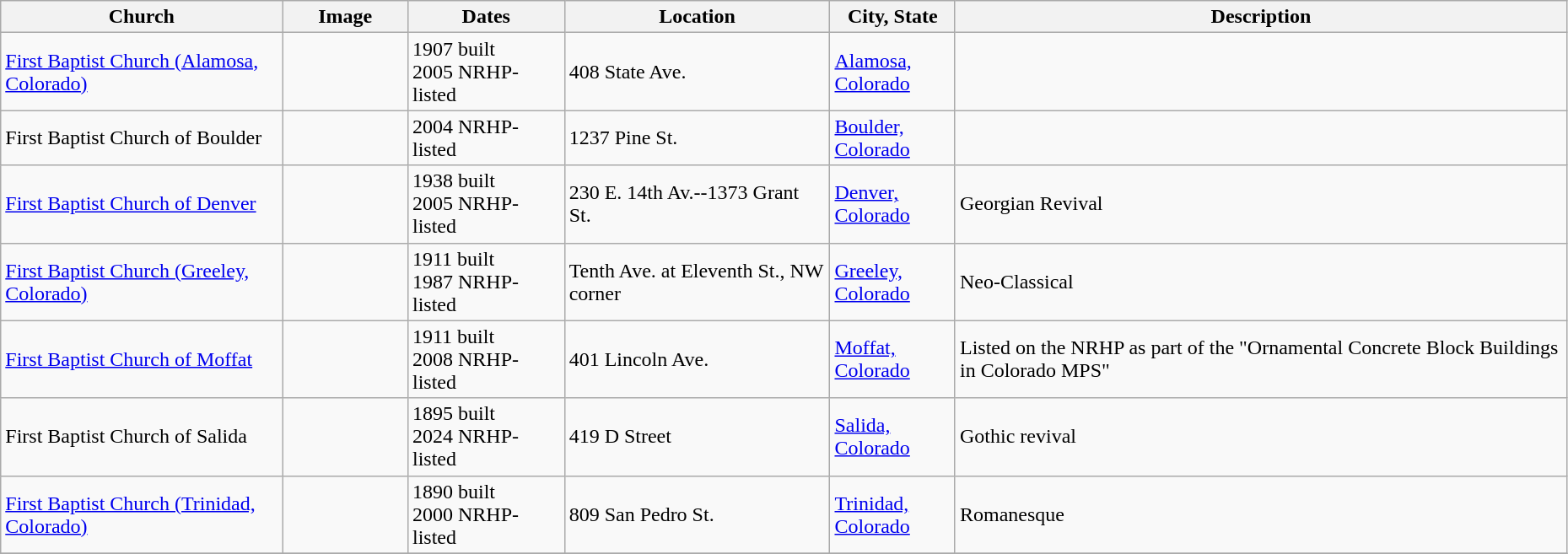<table class="wikitable sortable" style="width:98%">
<tr>
<th width = 18%><strong>Church</strong></th>
<th width = 8% class="unsortable"><strong>Image</strong></th>
<th width = 10%><strong>Dates</strong></th>
<th><strong>Location</strong></th>
<th width = 8%><strong>City, State</strong></th>
<th class="unsortable"><strong>Description</strong></th>
</tr>
<tr ->
<td><a href='#'>First Baptist Church (Alamosa, Colorado)</a></td>
<td></td>
<td>1907 built<br>2005 NRHP-listed</td>
<td>408 State Ave.<small></small></td>
<td><a href='#'>Alamosa, Colorado</a></td>
<td></td>
</tr>
<tr ->
<td>First Baptist Church of Boulder</td>
<td></td>
<td>2004 NRHP-listed</td>
<td>1237 Pine St.<br><small></small></td>
<td><a href='#'>Boulder, Colorado</a></td>
<td></td>
</tr>
<tr ->
<td><a href='#'>First Baptist Church of Denver</a></td>
<td></td>
<td>1938 built<br>2005 NRHP-listed</td>
<td>230 E. 14th Av.--1373 Grant St.<br><small></small></td>
<td><a href='#'>Denver, Colorado</a></td>
<td>Georgian Revival</td>
</tr>
<tr ->
<td><a href='#'>First Baptist Church (Greeley, Colorado)</a></td>
<td></td>
<td>1911 built<br>1987 NRHP-listed</td>
<td>Tenth Ave. at Eleventh St., NW corner<br><small></small></td>
<td><a href='#'>Greeley, Colorado</a></td>
<td>Neo-Classical</td>
</tr>
<tr ->
<td><a href='#'>First Baptist Church of Moffat</a></td>
<td></td>
<td>1911 built<br>2008 NRHP-listed</td>
<td>401 Lincoln Ave.<br><small></small></td>
<td><a href='#'>Moffat, Colorado</a></td>
<td>Listed on the NRHP as part of the "Ornamental Concrete Block Buildings in Colorado MPS"</td>
</tr>
<tr ->
<td>First Baptist Church of Salida</td>
<td></td>
<td>1895 built<br>2024 NRHP-listed</td>
<td>419 D Street<br><small></small></td>
<td><a href='#'>Salida, Colorado</a></td>
<td>Gothic revival</td>
</tr>
<tr ->
<td><a href='#'>First Baptist Church (Trinidad, Colorado)</a></td>
<td></td>
<td>1890 built<br>2000 NRHP-listed</td>
<td>809 San Pedro St.<br><small></small></td>
<td><a href='#'>Trinidad, Colorado</a></td>
<td>Romanesque</td>
</tr>
<tr ->
</tr>
</table>
